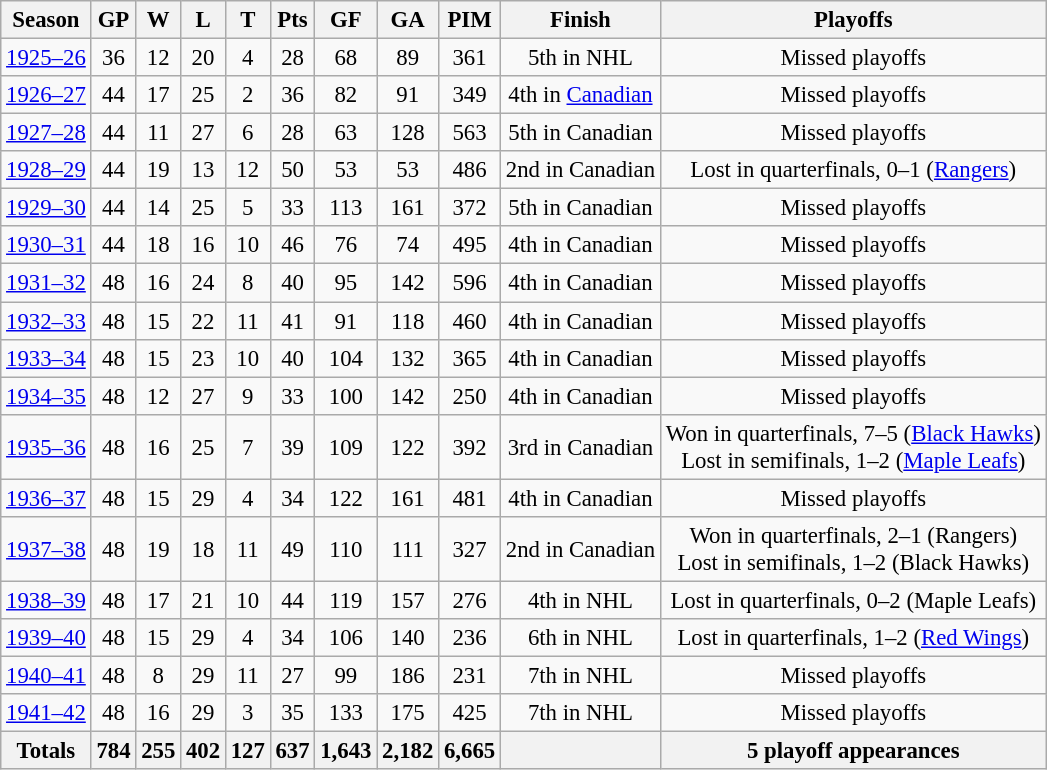<table class="wikitable" style="text-align:center; font-size:95%">
<tr>
<th>Season</th>
<th>GP</th>
<th>W</th>
<th>L</th>
<th>T</th>
<th>Pts</th>
<th>GF</th>
<th>GA</th>
<th>PIM</th>
<th>Finish</th>
<th>Playoffs</th>
</tr>
<tr>
<td><a href='#'>1925–26</a></td>
<td>36</td>
<td>12</td>
<td>20</td>
<td>4</td>
<td>28</td>
<td>68</td>
<td>89</td>
<td>361</td>
<td>5th in NHL</td>
<td>Missed playoffs</td>
</tr>
<tr>
<td><a href='#'>1926–27</a></td>
<td>44</td>
<td>17</td>
<td>25</td>
<td>2</td>
<td>36</td>
<td>82</td>
<td>91</td>
<td>349</td>
<td>4th in <a href='#'>Canadian</a></td>
<td>Missed playoffs</td>
</tr>
<tr>
<td><a href='#'>1927–28</a></td>
<td>44</td>
<td>11</td>
<td>27</td>
<td>6</td>
<td>28</td>
<td>63</td>
<td>128</td>
<td>563</td>
<td>5th in Canadian</td>
<td>Missed playoffs</td>
</tr>
<tr>
<td><a href='#'>1928–29</a></td>
<td>44</td>
<td>19</td>
<td>13</td>
<td>12</td>
<td>50</td>
<td>53</td>
<td>53</td>
<td>486</td>
<td>2nd in Canadian</td>
<td>Lost in quarterfinals, 0–1 (<a href='#'>Rangers</a>)</td>
</tr>
<tr>
<td><a href='#'>1929–30</a></td>
<td>44</td>
<td>14</td>
<td>25</td>
<td>5</td>
<td>33</td>
<td>113</td>
<td>161</td>
<td>372</td>
<td>5th in Canadian</td>
<td>Missed playoffs</td>
</tr>
<tr>
<td><a href='#'>1930–31</a></td>
<td>44</td>
<td>18</td>
<td>16</td>
<td>10</td>
<td>46</td>
<td>76</td>
<td>74</td>
<td>495</td>
<td>4th in Canadian</td>
<td>Missed playoffs</td>
</tr>
<tr>
<td><a href='#'>1931–32</a></td>
<td>48</td>
<td>16</td>
<td>24</td>
<td>8</td>
<td>40</td>
<td>95</td>
<td>142</td>
<td>596</td>
<td>4th in Canadian</td>
<td>Missed playoffs</td>
</tr>
<tr>
<td><a href='#'>1932–33</a></td>
<td>48</td>
<td>15</td>
<td>22</td>
<td>11</td>
<td>41</td>
<td>91</td>
<td>118</td>
<td>460</td>
<td>4th in Canadian</td>
<td>Missed playoffs</td>
</tr>
<tr>
<td><a href='#'>1933–34</a></td>
<td>48</td>
<td>15</td>
<td>23</td>
<td>10</td>
<td>40</td>
<td>104</td>
<td>132</td>
<td>365</td>
<td>4th in Canadian</td>
<td>Missed playoffs</td>
</tr>
<tr>
<td><a href='#'>1934–35</a></td>
<td>48</td>
<td>12</td>
<td>27</td>
<td>9</td>
<td>33</td>
<td>100</td>
<td>142</td>
<td>250</td>
<td>4th in Canadian</td>
<td>Missed playoffs</td>
</tr>
<tr>
<td><a href='#'>1935–36</a></td>
<td>48</td>
<td>16</td>
<td>25</td>
<td>7</td>
<td>39</td>
<td>109</td>
<td>122</td>
<td>392</td>
<td>3rd in Canadian</td>
<td>Won in quarterfinals, 7–5 (<a href='#'>Black Hawks</a>)<br>Lost in semifinals, 1–2 (<a href='#'>Maple Leafs</a>)</td>
</tr>
<tr>
<td><a href='#'>1936–37</a></td>
<td>48</td>
<td>15</td>
<td>29</td>
<td>4</td>
<td>34</td>
<td>122</td>
<td>161</td>
<td>481</td>
<td>4th in Canadian</td>
<td>Missed playoffs</td>
</tr>
<tr>
<td><a href='#'>1937–38</a></td>
<td>48</td>
<td>19</td>
<td>18</td>
<td>11</td>
<td>49</td>
<td>110</td>
<td>111</td>
<td>327</td>
<td>2nd in Canadian</td>
<td>Won in quarterfinals, 2–1 (Rangers)<br>Lost in semifinals, 1–2 (Black Hawks)</td>
</tr>
<tr>
<td><a href='#'>1938–39</a></td>
<td>48</td>
<td>17</td>
<td>21</td>
<td>10</td>
<td>44</td>
<td>119</td>
<td>157</td>
<td>276</td>
<td>4th in NHL</td>
<td>Lost in quarterfinals, 0–2 (Maple Leafs)</td>
</tr>
<tr>
<td><a href='#'>1939–40</a></td>
<td>48</td>
<td>15</td>
<td>29</td>
<td>4</td>
<td>34</td>
<td>106</td>
<td>140</td>
<td>236</td>
<td>6th in NHL</td>
<td>Lost in quarterfinals, 1–2 (<a href='#'>Red Wings</a>)</td>
</tr>
<tr>
<td><a href='#'>1940–41</a></td>
<td>48</td>
<td>8</td>
<td>29</td>
<td>11</td>
<td>27</td>
<td>99</td>
<td>186</td>
<td>231</td>
<td>7th in NHL</td>
<td>Missed playoffs</td>
</tr>
<tr>
<td><a href='#'>1941–42</a></td>
<td>48</td>
<td>16</td>
<td>29</td>
<td>3</td>
<td>35</td>
<td>133</td>
<td>175</td>
<td>425</td>
<td>7th in NHL</td>
<td>Missed playoffs</td>
</tr>
<tr>
<th>Totals</th>
<th>784</th>
<th>255</th>
<th>402</th>
<th>127</th>
<th>637</th>
<th>1,643</th>
<th>2,182</th>
<th>6,665</th>
<th></th>
<th>5 playoff appearances</th>
</tr>
</table>
